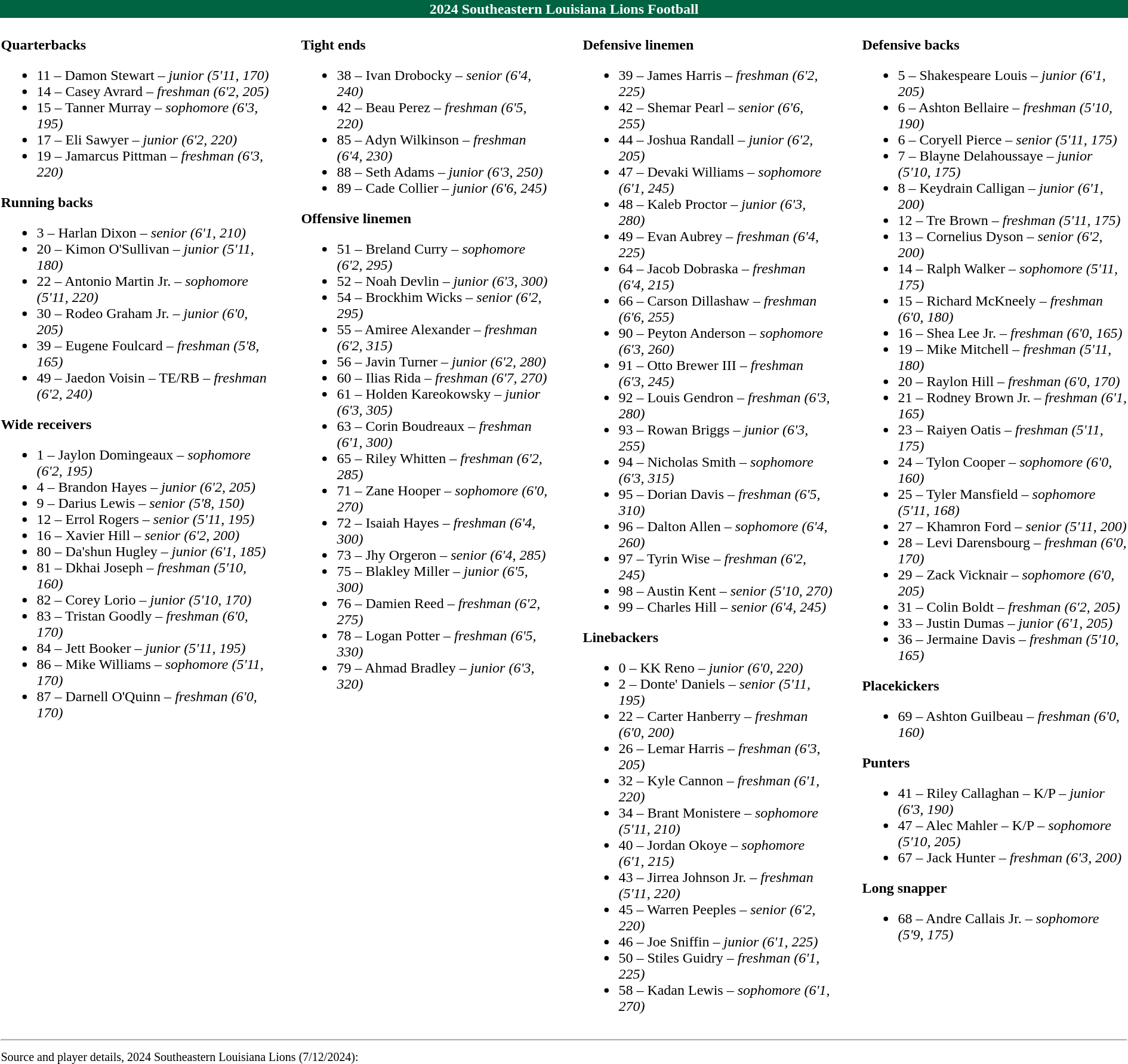<table class="toccolours" style="text-align: left;">
<tr>
<td colspan=11 style="color:#FFFFFF;background:#006341; text-align: center"><strong>2024 Southeastern Louisiana Lions Football</strong></td>
</tr>
<tr>
<td valign="top"><br><strong>Quarterbacks</strong><ul><li>11 – Damon Stewart – <em>junior (5'11, 170)</em></li><li>14 – Casey Avrard – <em> freshman (6'2, 205)</em></li><li>15 – Tanner Murray – <em>sophomore (6'3, 195)</em></li><li>17 – Eli Sawyer – <em> junior (6'2, 220)</em></li><li>19 – Jamarcus Pittman – <em>freshman (6'3, 220)</em></li></ul><strong>Running backs</strong><ul><li>3 – Harlan Dixon – <em>senior (6'1, 210)</em></li><li>20 – Kimon O'Sullivan – <em>junior (5'11, 180)</em></li><li>22 – Antonio Martin Jr. – <em>sophomore (5'11, 220)</em></li><li>30 – Rodeo Graham Jr. – <em>junior (6'0, 205)</em></li><li>39 – Eugene Foulcard – <em>freshman (5'8, 165)</em></li><li>49 – Jaedon Voisin – TE/RB – <em>freshman (6'2, 240)</em></li></ul><strong>Wide receivers</strong><ul><li>1 – Jaylon Domingeaux – <em>sophomore (6'2, 195)</em></li><li>4 – Brandon Hayes – <em>junior (6'2, 205)</em></li><li>9 – Darius Lewis – <em> senior (5'8, 150)</em></li><li>12 – Errol Rogers – <em>senior (5'11, 195)</em></li><li>16 – Xavier Hill – <em>senior (6'2, 200)</em></li><li>80 – Da'shun Hugley – <em> junior (6'1, 185)</em></li><li>81 – Dkhai Joseph – <em>freshman (5'10, 160)</em></li><li>82 – Corey Lorio – <em> junior (5'10, 170)</em></li><li>83 – Tristan Goodly – <em> freshman (6'0, 170)</em></li><li>84 – Jett Booker – <em> junior (5'11, 195)</em></li><li>86 – Mike Williams – <em>sophomore (5'11, 170)</em></li><li>87 – Darnell O'Quinn – <em>freshman (6'0, 170)</em></li></ul></td>
<td width="25"> </td>
<td valign="top"><br><strong>Tight ends</strong><ul><li>38 – Ivan Drobocky – <em>senior (6'4, 240)</em></li><li>42 – Beau Perez – <em>freshman (6'5, 220)</em></li><li>85 – Adyn Wilkinson – <em>freshman (6'4, 230)</em></li><li>88 – Seth Adams – <em>junior (6'3, 250)</em></li><li>89 – Cade Collier – <em> junior (6'6, 245)</em></li></ul><strong>Offensive linemen</strong><ul><li>51 – Breland Curry – <em> sophomore (6'2, 295)</em></li><li>52 – Noah Devlin – <em> junior (6'3, 300)</em></li><li>54 – Brockhim Wicks – <em> senior (6'2, 295)</em></li><li>55 – Amiree Alexander – <em>freshman (6'2, 315)</em></li><li>56 – Javin Turner – <em> junior (6'2, 280)</em></li><li>60 – Ilias Rida – <em> freshman (6'7, 270)</em></li><li>61 – Holden Kareokowsky – <em> junior (6'3, 305)</em></li><li>63 – Corin Boudreaux – <em> freshman (6'1, 300)</em></li><li>65 – Riley Whitten – <em> freshman (6'2, 285)</em></li><li>71 – Zane Hooper – <em>sophomore (6'0, 270)</em></li><li>72 – Isaiah Hayes – <em>freshman (6'4, 300)</em></li><li>73 – Jhy Orgeron – <em>senior (6'4, 285)</em></li><li>75 – Blakley Miller – <em> junior (6'5, 300)</em></li><li>76 – Damien Reed – <em>freshman (6'2, 275)</em></li><li>78 – Logan Potter – <em> freshman (6'5, 330)</em></li><li>79 – Ahmad Bradley – <em>junior (6'3, 320)</em></li></ul></td>
<td width="25"> </td>
<td valign="top"><br><strong>Defensive linemen</strong><ul><li>39 – James Harris – <em>freshman (6'2, 225)</em></li><li>42 – Shemar Pearl – <em> senior (6'6, 255)</em></li><li>44 – Joshua Randall – <em> junior (6'2, 205)</em></li><li>47 – Devaki Williams – <em>sophomore (6'1, 245)</em></li><li>48 – Kaleb Proctor – <em>junior (6'3, 280)</em></li><li>49 – Evan Aubrey – <em>freshman (6'4, 225)</em></li><li>64 – Jacob Dobraska – <em>freshman (6'4, 215)</em></li><li>66 – Carson Dillashaw – <em> freshman (6'6, 255)</em></li><li>90 – Peyton Anderson – <em>sophomore (6'3, 260)</em></li><li>91 – Otto Brewer III – <em>freshman (6'3, 245)</em></li><li>92 – Louis Gendron – <em>freshman (6'3, 280)</em></li><li>93 – Rowan Briggs – <em>junior (6'3, 255)</em></li><li>94 – Nicholas Smith – <em> sophomore (6'3, 315)</em></li><li>95 – Dorian Davis – <em> freshman (6'5, 310)</em></li><li>96 – Dalton Allen – <em> sophomore (6'4, 260)</em></li><li>97 – Tyrin Wise – <em> freshman (6'2, 245)</em></li><li>98 – Austin Kent – <em> senior (5'10, 270)</em></li><li>99 – Charles Hill – <em> senior (6'4, 245)</em></li></ul><strong>Linebackers</strong><ul><li>0 – KK Reno – <em>junior (6'0, 220)</em></li><li>2 – Donte' Daniels – <em>senior (5'11, 195)</em></li><li>22 – Carter Hanberry – <em>freshman (6'0, 200)</em></li><li>26 – Lemar Harris – <em> freshman (6'3, 205)</em></li><li>32 – Kyle Cannon – <em>freshman (6'1, 220)</em></li><li>34 – Brant Monistere – <em>sophomore (5'11, 210)</em></li><li>40 – Jordan Okoye – <em>sophomore (6'1, 215)</em></li><li>43 – Jirrea Johnson Jr. – <em> freshman (5'11, 220)</em></li><li>45 – Warren Peeples – <em>senior (6'2, 220)</em></li><li>46 – Joe Sniffin – <em>junior (6'1, 225)</em></li><li>50 – Stiles Guidry – <em>freshman (6'1, 225)</em></li><li>58 – Kadan Lewis – <em> sophomore (6'1, 270)</em></li></ul></td>
<td width="25"> </td>
<td valign="top"><br><strong>Defensive backs</strong><ul><li>5 – Shakespeare Louis – <em>junior (6'1, 205)</em></li><li>6 – Ashton Bellaire – <em>freshman (5'10, 190)</em></li><li>6 – Coryell Pierce – <em>senior (5'11, 175)</em></li><li>7 – Blayne Delahoussaye – <em> junior (5'10, 175)</em></li><li>8 – Keydrain Calligan – <em>junior (6'1, 200)</em></li><li>12 – Tre Brown – <em>freshman (5'11, 175)</em></li><li>13 – Cornelius Dyson – <em>senior (6'2, 200)</em></li><li>14 – Ralph Walker – <em> sophomore (5'11, 175)</em></li><li>15 – Richard McKneely – <em> freshman (6'0, 180)</em></li><li>16 – Shea Lee Jr. – <em> freshman (6'0, 165)</em></li><li>19 – Mike Mitchell – <em> freshman (5'11, 180)</em></li><li>20 – Raylon Hill – <em>freshman (6'0, 170)</em></li><li>21 – Rodney Brown Jr. – <em> freshman (6'1, 165)</em></li><li>23 – Raiyen Oatis – <em>freshman (5'11, 175)</em></li><li>24 – Tylon Cooper – <em>sophomore (6'0, 160)</em></li><li>25 – Tyler Mansfield – <em> sophomore (5'11, 168)</em></li><li>27 – Khamron Ford – <em>senior (5'11, 200)</em></li><li>28 – Levi Darensbourg – <em>freshman (6'0, 170)</em></li><li>29 – Zack Vicknair – <em> sophomore (6'0, 205)</em></li><li>31 – Colin Boldt – <em> freshman (6'2, 205)</em></li><li>33 – Justin Dumas – <em> junior (6'1, 205)</em></li><li>36 – Jermaine Davis – <em>freshman (5'10, 165)</em></li></ul><strong>Placekickers</strong><ul><li>69 – Ashton Guilbeau – <em>freshman (6'0, 160)</em></li></ul><strong>Punters</strong><ul><li>41 – Riley Callaghan – K/P – <em>junior (6'3, 190)</em></li><li>47 – Alec Mahler – K/P – <em> sophomore (5'10, 205)</em></li><li>67 – Jack Hunter – <em> freshman (6'3, 200)</em></li></ul><strong>Long snapper</strong><ul><li>68 – Andre Callais Jr. – <em>sophomore (5'9, 175)</em></li></ul></td>
</tr>
<tr>
<td colspan="7"><hr><small>Source and player details, 2024 Southeastern Louisiana Lions (7/12/2024):</small></td>
</tr>
</table>
